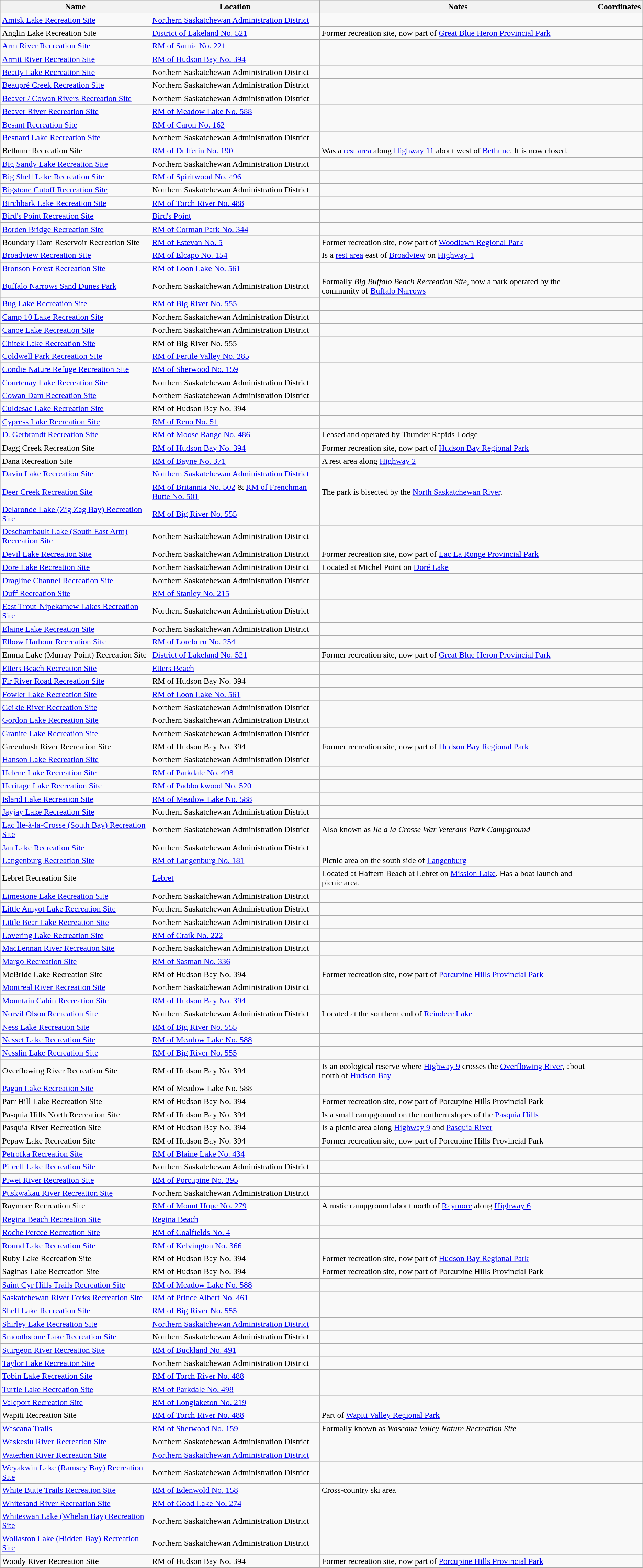<table class='wikitable sortable'>
<tr>
<th>Name</th>
<th>Location</th>
<th>Notes</th>
<th>Coordinates</th>
</tr>
<tr>
<td><a href='#'>Amisk Lake Recreation Site</a></td>
<td><a href='#'>Northern Saskatchewan Administration District</a></td>
<td></td>
<td></td>
</tr>
<tr>
<td>Anglin Lake Recreation Site</td>
<td><a href='#'>District of Lakeland No. 521</a></td>
<td>Former recreation site, now part of <a href='#'>Great Blue Heron Provincial Park</a></td>
<td></td>
</tr>
<tr>
<td><a href='#'>Arm River Recreation Site</a></td>
<td><a href='#'>RM of Sarnia No. 221</a></td>
<td></td>
<td></td>
</tr>
<tr>
<td><a href='#'>Armit River Recreation Site</a></td>
<td><a href='#'>RM of Hudson Bay No. 394</a></td>
<td></td>
<td></td>
</tr>
<tr>
<td><a href='#'>Beatty Lake Recreation Site</a></td>
<td>Northern Saskatchewan Administration District</td>
<td></td>
<td></td>
</tr>
<tr>
<td><a href='#'>Beaupré Creek Recreation Site</a></td>
<td>Northern Saskatchewan Administration District</td>
<td></td>
<td></td>
</tr>
<tr>
<td><a href='#'>Beaver / Cowan Rivers Recreation Site</a></td>
<td>Northern Saskatchewan Administration District</td>
<td></td>
<td></td>
</tr>
<tr>
<td><a href='#'>Beaver River Recreation Site</a></td>
<td><a href='#'>RM of Meadow Lake No. 588</a></td>
<td></td>
<td></td>
</tr>
<tr>
<td><a href='#'>Besant Recreation Site</a></td>
<td><a href='#'>RM of Caron No. 162</a></td>
<td></td>
<td></td>
</tr>
<tr>
<td><a href='#'>Besnard Lake Recreation Site</a></td>
<td>Northern Saskatchewan Administration District</td>
<td></td>
<td></td>
</tr>
<tr>
<td>Bethune Recreation Site</td>
<td><a href='#'>RM of Dufferin No. 190</a></td>
<td>Was a <a href='#'>rest area</a> along <a href='#'>Highway 11</a> about  west of <a href='#'>Bethune</a>. It is now closed.</td>
<td></td>
</tr>
<tr>
<td><a href='#'>Big Sandy Lake Recreation Site</a></td>
<td>Northern Saskatchewan Administration District</td>
<td></td>
<td></td>
</tr>
<tr>
<td><a href='#'>Big Shell Lake Recreation Site</a></td>
<td><a href='#'>RM of Spiritwood No. 496</a></td>
<td></td>
<td></td>
</tr>
<tr>
<td><a href='#'>Bigstone Cutoff Recreation Site</a></td>
<td>Northern Saskatchewan Administration District</td>
<td></td>
<td></td>
</tr>
<tr>
<td><a href='#'>Birchbark Lake Recreation Site</a></td>
<td><a href='#'>RM of Torch River No. 488</a></td>
<td></td>
<td></td>
</tr>
<tr>
<td><a href='#'>Bird's Point Recreation Site</a></td>
<td><a href='#'>Bird's Point</a></td>
<td></td>
<td></td>
</tr>
<tr>
<td><a href='#'>Borden Bridge Recreation Site</a></td>
<td><a href='#'>RM of Corman Park No. 344</a></td>
<td></td>
<td></td>
</tr>
<tr>
<td>Boundary Dam Reservoir Recreation Site</td>
<td><a href='#'>RM of Estevan No. 5</a></td>
<td>Former recreation site, now part of <a href='#'>Woodlawn Regional Park</a></td>
<td></td>
</tr>
<tr>
<td><a href='#'>Broadview Recreation Site</a></td>
<td><a href='#'>RM of Elcapo No. 154</a></td>
<td>Is a <a href='#'>rest area</a>  east of <a href='#'>Broadview</a> on <a href='#'>Highway 1</a></td>
<td></td>
</tr>
<tr>
<td><a href='#'>Bronson Forest Recreation Site</a></td>
<td><a href='#'>RM of Loon Lake No. 561</a></td>
<td></td>
<td></td>
</tr>
<tr>
<td><a href='#'>Buffalo Narrows Sand Dunes Park</a></td>
<td>Northern Saskatchewan Administration District</td>
<td>Formally <em>Big Buffalo Beach Recreation Site</em>, now a park operated by the community of <a href='#'>Buffalo Narrows</a></td>
<td></td>
</tr>
<tr>
<td><a href='#'>Bug Lake Recreation Site</a></td>
<td><a href='#'>RM of Big River No. 555</a></td>
<td></td>
<td></td>
</tr>
<tr>
<td><a href='#'>Camp 10 Lake Recreation Site</a></td>
<td>Northern Saskatchewan Administration District</td>
<td></td>
<td></td>
</tr>
<tr>
<td><a href='#'>Canoe Lake Recreation Site</a></td>
<td>Northern Saskatchewan Administration District</td>
<td></td>
<td></td>
</tr>
<tr>
<td><a href='#'>Chitek Lake Recreation Site</a></td>
<td>RM of Big River No. 555</td>
<td></td>
<td></td>
</tr>
<tr>
<td><a href='#'>Coldwell Park Recreation Site</a></td>
<td><a href='#'>RM of Fertile Valley No. 285</a></td>
<td></td>
<td></td>
</tr>
<tr>
<td><a href='#'>Condie Nature Refuge Recreation Site</a></td>
<td><a href='#'>RM of Sherwood No. 159</a></td>
<td></td>
<td></td>
</tr>
<tr>
<td><a href='#'>Courtenay Lake Recreation Site</a></td>
<td>Northern Saskatchewan Administration District</td>
<td></td>
<td></td>
</tr>
<tr>
<td><a href='#'>Cowan Dam Recreation Site</a></td>
<td>Northern Saskatchewan Administration District</td>
<td></td>
<td></td>
</tr>
<tr>
<td><a href='#'>Culdesac Lake Recreation Site</a></td>
<td>RM of Hudson Bay No. 394</td>
<td></td>
<td></td>
</tr>
<tr>
<td><a href='#'>Cypress Lake Recreation Site</a></td>
<td><a href='#'>RM of Reno No. 51</a></td>
<td></td>
<td></td>
</tr>
<tr>
<td><a href='#'>D. Gerbrandt Recreation Site</a></td>
<td><a href='#'>RM of Moose Range No. 486</a></td>
<td>Leased and operated by Thunder Rapids Lodge</td>
<td></td>
</tr>
<tr>
<td>Dagg Creek Recreation Site</td>
<td><a href='#'>RM of Hudson Bay No. 394</a></td>
<td>Former recreation site, now part of <a href='#'>Hudson Bay Regional Park</a></td>
<td></td>
</tr>
<tr>
<td>Dana Recreation Site</td>
<td><a href='#'>RM of Bayne No. 371</a></td>
<td>A rest area along <a href='#'>Highway 2</a></td>
<td></td>
</tr>
<tr>
<td><a href='#'>Davin Lake Recreation Site</a></td>
<td><a href='#'>Northern Saskatchewan Administration District</a></td>
<td></td>
<td></td>
</tr>
<tr>
<td><a href='#'>Deer Creek Recreation Site</a></td>
<td><a href='#'>RM of Britannia No. 502</a> & <a href='#'>RM of Frenchman Butte No. 501</a></td>
<td>The park is bisected by the <a href='#'>North Saskatchewan River</a>.</td>
<td></td>
</tr>
<tr>
<td><a href='#'>Delaronde Lake (Zig Zag Bay) Recreation Site</a></td>
<td><a href='#'>RM of Big River No. 555</a></td>
<td></td>
<td></td>
</tr>
<tr>
<td><a href='#'>Deschambault Lake (South East Arm) Recreation Site</a></td>
<td>Northern Saskatchewan Administration District</td>
<td></td>
<td></td>
</tr>
<tr>
<td><a href='#'>Devil Lake Recreation Site</a></td>
<td>Northern Saskatchewan Administration District</td>
<td>Former recreation site, now part of <a href='#'>Lac La Ronge Provincial Park</a></td>
<td></td>
</tr>
<tr>
<td><a href='#'>Dore Lake Recreation Site</a></td>
<td>Northern Saskatchewan Administration District</td>
<td>Located at Michel Point on <a href='#'>Doré Lake</a></td>
<td></td>
</tr>
<tr>
<td><a href='#'>Dragline Channel Recreation Site</a></td>
<td>Northern Saskatchewan Administration District</td>
<td></td>
<td></td>
</tr>
<tr>
<td><a href='#'>Duff Recreation Site</a></td>
<td><a href='#'>RM of Stanley No. 215</a></td>
<td></td>
<td></td>
</tr>
<tr>
<td><a href='#'>East Trout-Nipekamew Lakes Recreation Site</a></td>
<td>Northern Saskatchewan Administration District</td>
<td></td>
<td></td>
</tr>
<tr>
<td><a href='#'>Elaine Lake Recreation Site</a></td>
<td>Northern Saskatchewan Administration District</td>
<td></td>
<td></td>
</tr>
<tr>
<td><a href='#'>Elbow Harbour Recreation Site</a></td>
<td><a href='#'>RM of Loreburn No. 254</a></td>
<td></td>
<td></td>
</tr>
<tr>
<td>Emma Lake (Murray Point) Recreation Site</td>
<td><a href='#'>District of Lakeland No. 521</a></td>
<td>Former recreation site, now part of <a href='#'>Great Blue Heron Provincial Park</a></td>
<td></td>
</tr>
<tr>
<td><a href='#'>Etters Beach Recreation Site</a></td>
<td><a href='#'>Etters Beach</a></td>
<td></td>
<td></td>
</tr>
<tr>
<td><a href='#'>Fir River Road Recreation Site</a></td>
<td>RM of Hudson Bay No. 394</td>
<td></td>
<td></td>
</tr>
<tr>
<td><a href='#'>Fowler Lake Recreation Site</a></td>
<td><a href='#'>RM of Loon Lake No. 561</a></td>
<td></td>
<td></td>
</tr>
<tr>
<td><a href='#'>Geikie River Recreation Site</a></td>
<td>Northern Saskatchewan Administration District</td>
<td></td>
<td></td>
</tr>
<tr>
<td><a href='#'>Gordon Lake Recreation Site</a></td>
<td>Northern Saskatchewan Administration District</td>
<td></td>
<td></td>
</tr>
<tr>
<td><a href='#'>Granite Lake Recreation Site</a></td>
<td>Northern Saskatchewan Administration District</td>
<td></td>
<td></td>
</tr>
<tr>
<td>Greenbush River Recreation Site</td>
<td>RM of Hudson Bay No. 394</td>
<td>Former recreation site, now part of <a href='#'>Hudson Bay Regional Park</a></td>
<td></td>
</tr>
<tr>
<td><a href='#'>Hanson Lake Recreation Site</a></td>
<td>Northern Saskatchewan Administration District</td>
<td></td>
<td></td>
</tr>
<tr>
<td><a href='#'>Helene Lake Recreation Site</a></td>
<td><a href='#'>RM of Parkdale No. 498</a></td>
<td></td>
<td></td>
</tr>
<tr>
<td><a href='#'>Heritage Lake Recreation Site</a></td>
<td><a href='#'>RM of Paddockwood No. 520</a></td>
<td></td>
<td></td>
</tr>
<tr>
<td><a href='#'>Island Lake Recreation Site</a></td>
<td><a href='#'>RM of Meadow Lake No. 588</a></td>
<td></td>
<td></td>
</tr>
<tr>
<td><a href='#'>Jayjay Lake Recreation Site</a></td>
<td>Northern Saskatchewan Administration District</td>
<td></td>
<td></td>
</tr>
<tr>
<td><a href='#'>Lac Île-à-la-Crosse (South Bay) Recreation Site</a></td>
<td>Northern Saskatchewan Administration District</td>
<td>Also known as <em>Ile a la Crosse War Veterans Park Campground</em></td>
<td></td>
</tr>
<tr>
<td><a href='#'>Jan Lake Recreation Site</a></td>
<td>Northern Saskatchewan Administration District</td>
<td></td>
<td></td>
</tr>
<tr>
<td><a href='#'>Langenburg Recreation Site</a></td>
<td><a href='#'>RM of Langenburg No. 181</a></td>
<td>Picnic area on the south side of <a href='#'>Langenburg</a></td>
<td></td>
</tr>
<tr>
<td>Lebret Recreation Site</td>
<td><a href='#'>Lebret</a></td>
<td>Located at Haffern Beach at Lebret on <a href='#'>Mission Lake</a>. Has a boat launch and picnic area.</td>
<td></td>
</tr>
<tr>
<td><a href='#'>Limestone Lake Recreation Site</a></td>
<td>Northern Saskatchewan Administration District</td>
<td></td>
<td></td>
</tr>
<tr>
<td><a href='#'>Little Amyot Lake Recreation Site</a></td>
<td>Northern Saskatchewan Administration District</td>
<td></td>
<td></td>
</tr>
<tr>
<td><a href='#'>Little Bear Lake Recreation Site</a></td>
<td>Northern Saskatchewan Administration District</td>
<td></td>
<td></td>
</tr>
<tr>
<td><a href='#'>Lovering Lake Recreation Site</a></td>
<td><a href='#'>RM of Craik No. 222</a></td>
<td></td>
<td></td>
</tr>
<tr>
<td><a href='#'>MacLennan River Recreation Site</a></td>
<td>Northern Saskatchewan Administration District</td>
<td></td>
<td></td>
</tr>
<tr>
<td><a href='#'>Margo Recreation Site</a></td>
<td><a href='#'>RM of Sasman No. 336</a></td>
<td></td>
<td></td>
</tr>
<tr>
<td>McBride Lake Recreation Site</td>
<td>RM of Hudson Bay No. 394</td>
<td>Former recreation site, now part of <a href='#'>Porcupine Hills Provincial Park</a></td>
<td></td>
</tr>
<tr>
<td><a href='#'>Montreal River Recreation Site</a></td>
<td>Northern Saskatchewan Administration District</td>
<td></td>
<td></td>
</tr>
<tr>
<td><a href='#'>Mountain Cabin Recreation Site</a></td>
<td><a href='#'>RM of Hudson Bay No. 394</a></td>
<td></td>
<td></td>
</tr>
<tr>
<td><a href='#'>Norvil Olson Recreation Site</a></td>
<td>Northern Saskatchewan Administration District</td>
<td>Located at the southern end of <a href='#'>Reindeer Lake</a></td>
<td></td>
</tr>
<tr>
<td><a href='#'>Ness Lake Recreation Site</a></td>
<td><a href='#'>RM of Big River No. 555</a></td>
<td></td>
<td></td>
</tr>
<tr>
<td><a href='#'>Nesset Lake Recreation Site</a></td>
<td><a href='#'>RM of Meadow Lake No. 588</a></td>
<td></td>
<td></td>
</tr>
<tr>
<td><a href='#'>Nesslin Lake Recreation Site</a></td>
<td><a href='#'>RM of Big River No. 555</a></td>
<td></td>
<td></td>
</tr>
<tr>
<td>Overflowing River Recreation Site</td>
<td>RM of Hudson Bay No. 394</td>
<td>Is an ecological reserve where <a href='#'>Highway 9</a> crosses the <a href='#'>Overflowing River</a>, about  north of <a href='#'>Hudson Bay</a></td>
<td></td>
</tr>
<tr>
<td><a href='#'>Pagan Lake Recreation Site</a></td>
<td>RM of Meadow Lake No. 588</td>
<td></td>
<td></td>
</tr>
<tr>
<td>Parr Hill Lake Recreation Site</td>
<td>RM of Hudson Bay No. 394</td>
<td>Former recreation site, now part of Porcupine Hills Provincial Park</td>
<td></td>
</tr>
<tr>
<td>Pasquia Hills North Recreation Site</td>
<td>RM of Hudson Bay No. 394</td>
<td>Is a small campground on the northern slopes of the <a href='#'>Pasquia Hills</a></td>
<td></td>
</tr>
<tr>
<td>Pasquia River Recreation Site</td>
<td>RM of Hudson Bay No. 394</td>
<td>Is a picnic area along <a href='#'>Highway 9</a> and <a href='#'>Pasquia River</a></td>
<td></td>
</tr>
<tr>
<td>Pepaw Lake Recreation Site</td>
<td>RM of Hudson Bay No. 394</td>
<td>Former recreation site, now part of Porcupine Hills Provincial Park</td>
<td></td>
</tr>
<tr>
<td><a href='#'>Petrofka Recreation Site</a></td>
<td><a href='#'>RM of Blaine Lake No. 434</a></td>
<td></td>
<td></td>
</tr>
<tr>
<td><a href='#'>Piprell Lake Recreation Site</a></td>
<td>Northern Saskatchewan Administration District</td>
<td></td>
<td></td>
</tr>
<tr>
<td><a href='#'>Piwei River Recreation Site</a></td>
<td><a href='#'>RM of Porcupine No. 395</a></td>
<td></td>
<td></td>
</tr>
<tr>
<td><a href='#'>Puskwakau River Recreation Site</a></td>
<td>Northern Saskatchewan Administration District</td>
<td></td>
<td></td>
</tr>
<tr>
<td>Raymore Recreation Site</td>
<td><a href='#'>RM of Mount Hope No. 279</a></td>
<td>A rustic campground about  north of <a href='#'>Raymore</a> along <a href='#'>Highway 6</a></td>
<td></td>
</tr>
<tr>
<td><a href='#'>Regina Beach Recreation Site</a></td>
<td><a href='#'>Regina Beach</a></td>
<td></td>
<td></td>
</tr>
<tr>
<td><a href='#'>Roche Percee Recreation Site</a></td>
<td><a href='#'>RM of Coalfields No. 4</a></td>
<td></td>
<td></td>
</tr>
<tr>
<td><a href='#'>Round Lake Recreation Site</a></td>
<td><a href='#'>RM of Kelvington No. 366</a></td>
<td></td>
<td></td>
</tr>
<tr>
<td>Ruby Lake Recreation Site</td>
<td>RM of Hudson Bay No. 394</td>
<td>Former recreation site, now part of <a href='#'>Hudson Bay Regional Park</a></td>
<td></td>
</tr>
<tr>
<td>Saginas Lake Recreation Site</td>
<td>RM of Hudson Bay No. 394</td>
<td>Former recreation site, now part of Porcupine Hills Provincial Park</td>
<td></td>
</tr>
<tr>
<td><a href='#'>Saint Cyr Hills Trails Recreation Site</a></td>
<td><a href='#'>RM of Meadow Lake No. 588</a></td>
<td></td>
<td></td>
</tr>
<tr>
<td><a href='#'>Saskatchewan River Forks Recreation Site</a></td>
<td><a href='#'>RM of Prince Albert No. 461</a></td>
<td></td>
<td></td>
</tr>
<tr>
<td><a href='#'>Shell Lake Recreation Site</a></td>
<td><a href='#'>RM of Big River No. 555</a></td>
<td></td>
<td></td>
</tr>
<tr>
<td><a href='#'>Shirley Lake Recreation Site</a></td>
<td><a href='#'>Northern Saskatchewan Administration District</a></td>
<td></td>
<td></td>
</tr>
<tr>
<td><a href='#'>Smoothstone Lake Recreation Site</a></td>
<td>Northern Saskatchewan Administration District</td>
<td></td>
<td></td>
</tr>
<tr>
<td><a href='#'>Sturgeon River Recreation Site</a></td>
<td><a href='#'>RM of Buckland No. 491</a></td>
<td></td>
<td></td>
</tr>
<tr>
<td><a href='#'>Taylor Lake Recreation Site</a></td>
<td>Northern Saskatchewan Administration District</td>
<td></td>
<td></td>
</tr>
<tr>
<td><a href='#'>Tobin Lake Recreation Site</a></td>
<td><a href='#'>RM of Torch River No. 488</a></td>
<td></td>
<td></td>
</tr>
<tr>
<td><a href='#'>Turtle Lake Recreation Site</a></td>
<td><a href='#'>RM of Parkdale No. 498</a></td>
<td></td>
<td></td>
</tr>
<tr>
<td><a href='#'>Valeport Recreation Site</a></td>
<td><a href='#'>RM of Longlaketon No. 219</a></td>
<td></td>
<td></td>
</tr>
<tr>
<td>Wapiti Recreation Site</td>
<td><a href='#'>RM of Torch River No. 488</a></td>
<td>Part of <a href='#'>Wapiti Valley Regional Park</a></td>
<td></td>
</tr>
<tr>
<td><a href='#'>Wascana Trails</a></td>
<td><a href='#'>RM of Sherwood No. 159</a></td>
<td>Formally known as <em>Wascana Valley Nature Recreation Site</em></td>
<td></td>
</tr>
<tr>
<td><a href='#'>Waskesiu River Recreation Site</a></td>
<td>Northern Saskatchewan Administration District</td>
<td></td>
<td></td>
</tr>
<tr>
<td><a href='#'>Waterhen River Recreation Site</a></td>
<td><a href='#'>Northern Saskatchewan Administration District</a></td>
<td></td>
<td></td>
</tr>
<tr>
<td><a href='#'>Weyakwin Lake (Ramsey Bay) Recreation Site</a></td>
<td>Northern Saskatchewan Administration District</td>
<td></td>
<td></td>
</tr>
<tr>
<td><a href='#'>White Butte Trails Recreation Site</a></td>
<td><a href='#'>RM of Edenwold No. 158</a></td>
<td>Cross-country ski area</td>
<td></td>
</tr>
<tr>
<td><a href='#'>Whitesand River Recreation Site</a></td>
<td><a href='#'>RM of Good Lake No. 274</a></td>
<td></td>
<td></td>
</tr>
<tr>
<td><a href='#'>Whiteswan Lake (Whelan Bay) Recreation Site</a></td>
<td>Northern Saskatchewan Administration District</td>
<td></td>
<td></td>
</tr>
<tr>
<td><a href='#'>Wollaston Lake (Hidden Bay) Recreation Site</a></td>
<td>Northern Saskatchewan Administration District</td>
<td></td>
<td></td>
</tr>
<tr>
<td>Woody River Recreation Site</td>
<td>RM of Hudson Bay No. 394</td>
<td>Former recreation site, now part of <a href='#'>Porcupine Hills Provincial Park</a></td>
<td></td>
</tr>
</table>
